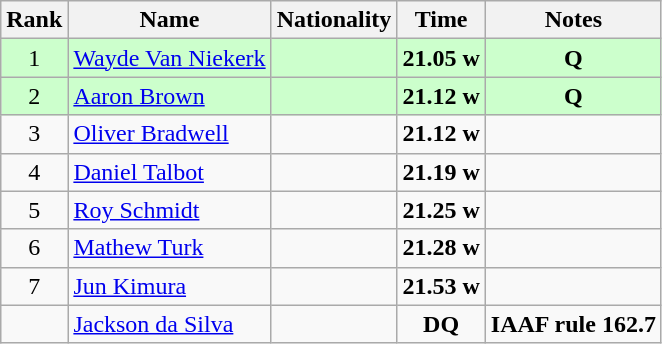<table class="wikitable sortable" style="text-align:center">
<tr>
<th>Rank</th>
<th>Name</th>
<th>Nationality</th>
<th>Time</th>
<th>Notes</th>
</tr>
<tr bgcolor=ccffcc>
<td>1</td>
<td align=left><a href='#'>Wayde Van Niekerk</a></td>
<td align=left></td>
<td><strong>21.05</strong> <strong>w</strong></td>
<td><strong>Q</strong></td>
</tr>
<tr bgcolor=ccffcc>
<td>2</td>
<td align=left><a href='#'>Aaron Brown</a></td>
<td align=left></td>
<td><strong>21.12</strong> <strong>w</strong></td>
<td><strong>Q</strong></td>
</tr>
<tr>
<td>3</td>
<td align=left><a href='#'>Oliver Bradwell</a></td>
<td align=left></td>
<td><strong>21.12</strong> <strong>w</strong></td>
<td></td>
</tr>
<tr>
<td>4</td>
<td align=left><a href='#'>Daniel Talbot</a></td>
<td align=left></td>
<td><strong>21.19</strong> <strong>w</strong></td>
<td></td>
</tr>
<tr>
<td>5</td>
<td align=left><a href='#'>Roy Schmidt</a></td>
<td align=left></td>
<td><strong>21.25</strong> <strong>w</strong></td>
<td></td>
</tr>
<tr>
<td>6</td>
<td align=left><a href='#'>Mathew Turk</a></td>
<td align=left></td>
<td><strong>21.28</strong> <strong>w</strong></td>
<td></td>
</tr>
<tr>
<td>7</td>
<td align=left><a href='#'>Jun Kimura</a></td>
<td align=left></td>
<td><strong>21.53</strong> <strong>w</strong></td>
<td></td>
</tr>
<tr>
<td></td>
<td align=left><a href='#'>Jackson da Silva</a></td>
<td align=left></td>
<td><strong>DQ</strong></td>
<td><strong>IAAF rule 162.7</strong></td>
</tr>
</table>
